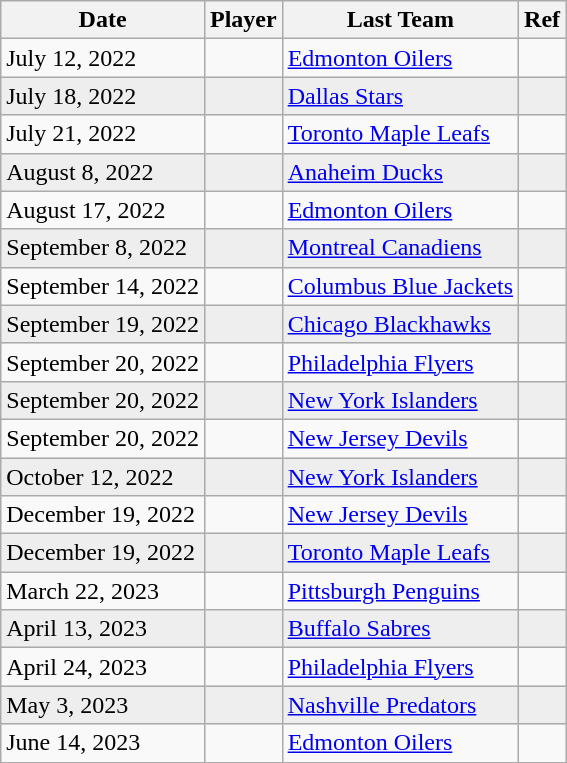<table class="wikitable sortable">
<tr>
<th>Date</th>
<th>Player</th>
<th>Last Team</th>
<th>Ref</th>
</tr>
<tr>
<td>July 12, 2022</td>
<td></td>
<td><a href='#'>Edmonton Oilers</a></td>
<td></td>
</tr>
<tr bgcolor="eeeeee">
<td>July 18, 2022</td>
<td></td>
<td><a href='#'>Dallas Stars</a></td>
<td></td>
</tr>
<tr>
<td>July 21, 2022</td>
<td></td>
<td><a href='#'>Toronto Maple Leafs</a></td>
<td></td>
</tr>
<tr bgcolor="eeeeee">
<td>August 8, 2022</td>
<td></td>
<td><a href='#'>Anaheim Ducks</a></td>
<td></td>
</tr>
<tr>
<td>August 17, 2022</td>
<td></td>
<td><a href='#'>Edmonton Oilers</a></td>
<td></td>
</tr>
<tr bgcolor="eeeeee">
<td>September 8, 2022</td>
<td></td>
<td><a href='#'>Montreal Canadiens</a></td>
<td></td>
</tr>
<tr>
<td>September 14, 2022</td>
<td></td>
<td><a href='#'>Columbus Blue Jackets</a></td>
<td></td>
</tr>
<tr bgcolor="eeeeee">
<td>September 19, 2022</td>
<td></td>
<td><a href='#'>Chicago Blackhawks</a></td>
<td></td>
</tr>
<tr>
<td>September 20, 2022</td>
<td></td>
<td><a href='#'>Philadelphia Flyers</a></td>
<td></td>
</tr>
<tr bgcolor="eeeeee">
<td>September 20, 2022</td>
<td></td>
<td><a href='#'>New York Islanders</a></td>
<td></td>
</tr>
<tr>
<td>September 20, 2022</td>
<td></td>
<td><a href='#'>New Jersey Devils</a></td>
<td></td>
</tr>
<tr bgcolor="eeeeee">
<td>October 12, 2022</td>
<td></td>
<td><a href='#'>New York Islanders</a></td>
<td></td>
</tr>
<tr>
<td>December 19, 2022</td>
<td></td>
<td><a href='#'>New Jersey Devils</a></td>
<td></td>
</tr>
<tr bgcolor="eeeeee">
<td>December 19, 2022</td>
<td></td>
<td><a href='#'>Toronto Maple Leafs</a></td>
<td></td>
</tr>
<tr>
<td>March 22, 2023</td>
<td></td>
<td><a href='#'>Pittsburgh Penguins</a></td>
<td></td>
</tr>
<tr bgcolor="eeeeee">
<td>April 13, 2023</td>
<td></td>
<td><a href='#'>Buffalo Sabres</a></td>
<td></td>
</tr>
<tr>
<td>April 24, 2023</td>
<td></td>
<td><a href='#'>Philadelphia Flyers</a></td>
<td></td>
</tr>
<tr bgcolor="eeeeee">
<td>May 3, 2023</td>
<td></td>
<td><a href='#'>Nashville Predators</a></td>
<td></td>
</tr>
<tr>
<td>June 14, 2023</td>
<td></td>
<td><a href='#'>Edmonton Oilers</a></td>
<td></td>
</tr>
</table>
